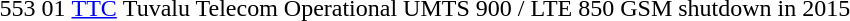<table>
<tr>
<td>553</td>
<td>01</td>
<td><a href='#'>TTC</a></td>
<td>Tuvalu Telecom</td>
<td>Operational</td>
<td>UMTS 900 / LTE 850</td>
<td>GSM shutdown in 2015</td>
</tr>
</table>
